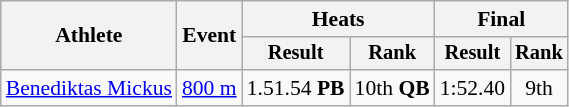<table class="wikitable" style="font-size:90%">
<tr>
<th rowspan=2>Athlete</th>
<th rowspan=2>Event</th>
<th colspan=2>Heats</th>
<th colspan=2>Final</th>
</tr>
<tr style="font-size:95%">
<th>Result</th>
<th>Rank</th>
<th>Result</th>
<th>Rank</th>
</tr>
<tr align=center>
<td align=left><a href='#'>Benediktas Mickus</a></td>
<td align=left><a href='#'>800 m</a></td>
<td>1.51.54 <strong>PB</strong></td>
<td>10th <strong>QB</strong></td>
<td>1:52.40</td>
<td>9th</td>
</tr>
</table>
